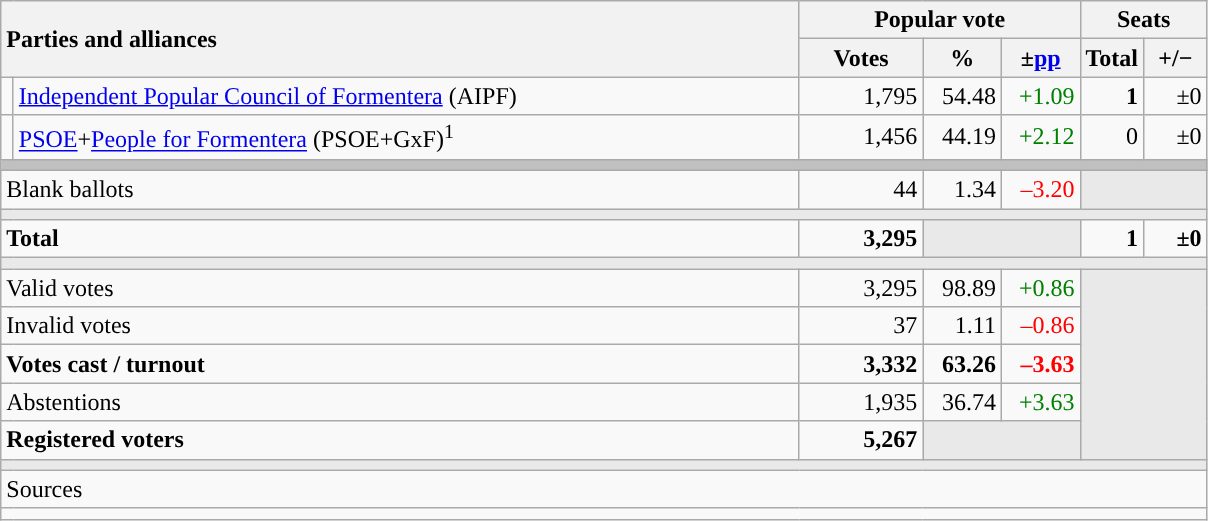<table class="wikitable" style="text-align:right;">
<tr>
<th style="text-align:left;" rowspan="2" colspan="2" width="525">Parties and alliances</th>
<th colspan="3">Popular vote</th>
<th colspan="2">Seats</th>
</tr>
<tr>
<th width="75">Votes</th>
<th width="45">%</th>
<th width="45">±<a href='#'>pp</a></th>
<th width="35">Total</th>
<th width="35">+/−</th>
</tr>
<tr>
<td width="1" style="color:inherit;background:"></td>
<td align="left"><a href='#'>Independent Popular Council of Formentera</a> (AIPF)</td>
<td>1,795</td>
<td>54.48</td>
<td style="color:green;">+1.09</td>
<td><strong>1</strong></td>
<td>±0</td>
</tr>
<tr>
<td style="color:inherit;background:"></td>
<td align="left"><a href='#'>PSOE</a>+<a href='#'>People for Formentera</a> (PSOE+GxF)<sup>1</sup></td>
<td>1,456</td>
<td>44.19</td>
<td style="color:green;">+2.12</td>
<td>0</td>
<td>±0</td>
</tr>
<tr>
<td colspan="7" bgcolor="#C0C0C0"></td>
</tr>
<tr>
<td align="left" colspan="2">Blank ballots</td>
<td>44</td>
<td>1.34</td>
<td style="color:red;">–3.20</td>
<td bgcolor="#E9E9E9" colspan="2"></td>
</tr>
<tr>
<td colspan="7" bgcolor="#E9E9E9"></td>
</tr>
<tr style="font-weight:bold;">
<td align="left" colspan="2">Total</td>
<td>3,295</td>
<td bgcolor="#E9E9E9" colspan="2"></td>
<td>1</td>
<td>±0</td>
</tr>
<tr>
<td colspan="7" bgcolor="#E9E9E9"></td>
</tr>
<tr>
<td align="left" colspan="2">Valid votes</td>
<td>3,295</td>
<td>98.89</td>
<td style="color:green;">+0.86</td>
<td bgcolor="#E9E9E9" colspan="2" rowspan="5"></td>
</tr>
<tr>
<td align="left" colspan="2">Invalid votes</td>
<td>37</td>
<td>1.11</td>
<td style="color:red;">–0.86</td>
</tr>
<tr style="font-weight:bold;">
<td align="left" colspan="2">Votes cast / turnout</td>
<td>3,332</td>
<td>63.26</td>
<td style="color:red;">–3.63</td>
</tr>
<tr>
<td align="left" colspan="2">Abstentions</td>
<td>1,935</td>
<td>36.74</td>
<td style="color:green;">+3.63</td>
</tr>
<tr style="font-weight:bold;">
<td align="left" colspan="2">Registered voters</td>
<td>5,267</td>
<td bgcolor="#E9E9E9" colspan="2"></td>
</tr>
<tr>
<td colspan="7" bgcolor="#E9E9E9"></td>
</tr>
<tr>
<td align="left" colspan="7">Sources</td>
</tr>
<tr>
<td colspan="7" style="text-align:left; max-width:790px;"></td>
</tr>
</table>
